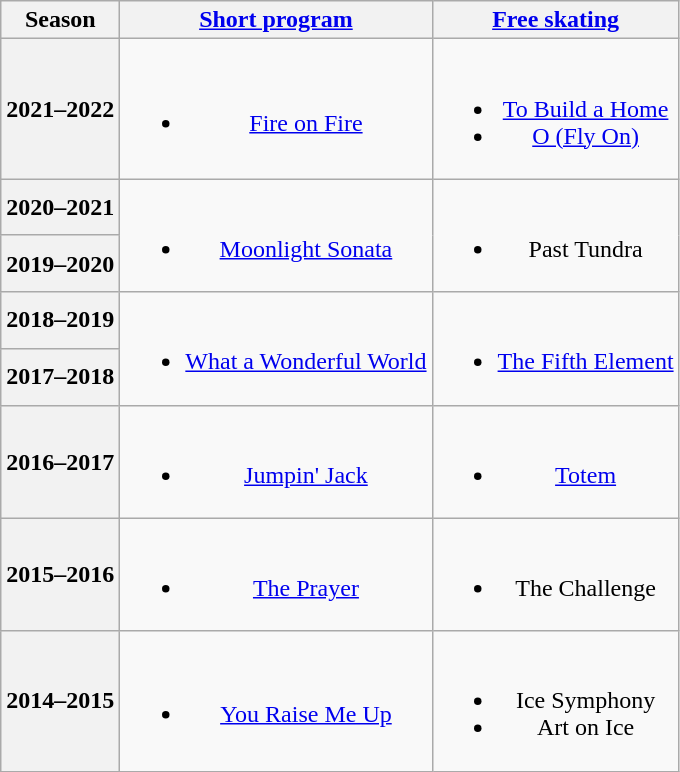<table class="wikitable" style="text-align:center">
<tr>
<th>Season</th>
<th><a href='#'>Short program</a></th>
<th><a href='#'>Free skating</a></th>
</tr>
<tr>
<th>2021–2022 <br></th>
<td><br><ul><li><a href='#'>Fire on Fire</a> <br> </li></ul></td>
<td><br><ul><li><a href='#'>To Build a Home</a> <br> </li><li><a href='#'>O (Fly On)</a> <br></li></ul></td>
</tr>
<tr>
<th>2020–2021 <br></th>
<td rowspan=2><br><ul><li><a href='#'>Moonlight Sonata</a> <br> </li></ul></td>
<td rowspan=2><br><ul><li>Past Tundra <br> </li></ul></td>
</tr>
<tr>
<th>2019–2020 <br></th>
</tr>
<tr>
<th>2018–2019 <br></th>
<td rowspan=2><br><ul><li><a href='#'>What a Wonderful World</a> <br></li></ul></td>
<td rowspan=2><br><ul><li><a href='#'>The Fifth Element</a> <br></li></ul></td>
</tr>
<tr>
<th>2017–2018 <br></th>
</tr>
<tr>
<th>2016–2017 <br> </th>
<td><br><ul><li><a href='#'>Jumpin' Jack</a> <br></li></ul></td>
<td><br><ul><li><a href='#'>Totem</a> <br></li></ul></td>
</tr>
<tr>
<th>2015–2016 <br> </th>
<td><br><ul><li><a href='#'>The Prayer</a> <br></li></ul></td>
<td><br><ul><li>The Challenge <br></li></ul></td>
</tr>
<tr>
<th>2014–2015 <br> </th>
<td><br><ul><li><a href='#'>You Raise Me Up</a> <br></li></ul></td>
<td><br><ul><li>Ice Symphony</li><li>Art on Ice <br></li></ul></td>
</tr>
</table>
